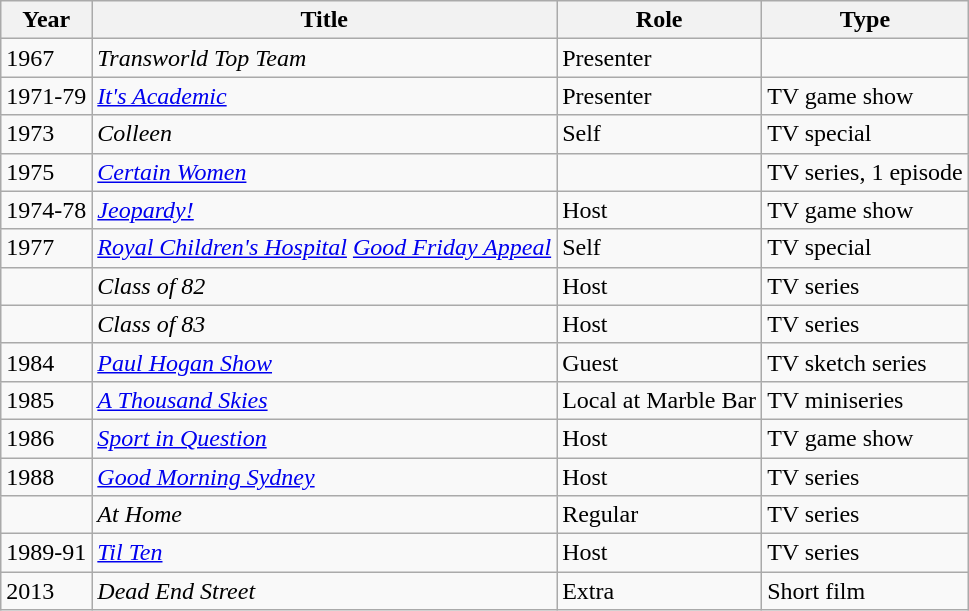<table class="wikitable">
<tr>
<th>Year</th>
<th>Title</th>
<th>Role</th>
<th>Type</th>
</tr>
<tr>
<td>1967</td>
<td><em>Transworld Top Team</em></td>
<td>Presenter</td>
<td></td>
</tr>
<tr>
<td>1971-79</td>
<td><em><a href='#'>It's Academic</a></em></td>
<td>Presenter</td>
<td>TV game show</td>
</tr>
<tr>
<td>1973</td>
<td><em>Colleen</em></td>
<td>Self</td>
<td>TV special</td>
</tr>
<tr>
<td>1975</td>
<td><em><a href='#'>Certain Women</a></em></td>
<td></td>
<td>TV series, 1 episode</td>
</tr>
<tr>
<td>1974-78</td>
<td><em><a href='#'>Jeopardy!</a></em></td>
<td>Host</td>
<td>TV game show</td>
</tr>
<tr>
<td>1977</td>
<td><em><a href='#'>Royal Children's Hospital</a> <a href='#'>Good Friday Appeal</a></em></td>
<td>Self</td>
<td>TV special</td>
</tr>
<tr>
<td></td>
<td><em>Class of 82</em></td>
<td>Host</td>
<td>TV series</td>
</tr>
<tr>
<td></td>
<td><em>Class of 83</em></td>
<td>Host</td>
<td>TV series</td>
</tr>
<tr>
<td>1984</td>
<td><em><a href='#'>Paul Hogan Show</a></em></td>
<td>Guest</td>
<td>TV sketch series</td>
</tr>
<tr>
<td>1985</td>
<td><em><a href='#'>A Thousand Skies</a></em></td>
<td>Local at Marble Bar</td>
<td>TV miniseries</td>
</tr>
<tr>
<td>1986</td>
<td><em><a href='#'>Sport in Question</a></em></td>
<td>Host</td>
<td>TV game show</td>
</tr>
<tr>
<td>1988</td>
<td><em><a href='#'>Good Morning Sydney</a></em></td>
<td>Host</td>
<td>TV series</td>
</tr>
<tr>
<td></td>
<td><em>At Home</em></td>
<td>Regular</td>
<td>TV series</td>
</tr>
<tr>
<td>1989-91</td>
<td><em><a href='#'>Til Ten</a></em></td>
<td>Host</td>
<td>TV series</td>
</tr>
<tr>
<td>2013</td>
<td><em>Dead End Street</em></td>
<td>Extra</td>
<td>Short film</td>
</tr>
</table>
